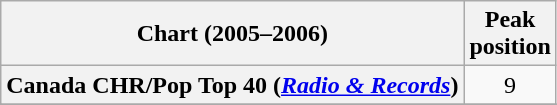<table class="wikitable plainrowheaders sortable">
<tr>
<th scope="col">Chart (2005–2006)</th>
<th scope="col">Peak<br>position</th>
</tr>
<tr>
<th scope="row">Canada CHR/Pop Top 40 (<em><a href='#'>Radio & Records</a></em>)</th>
<td align="center">9</td>
</tr>
<tr>
</tr>
<tr>
</tr>
<tr>
</tr>
<tr>
</tr>
<tr>
</tr>
<tr>
</tr>
<tr>
</tr>
</table>
